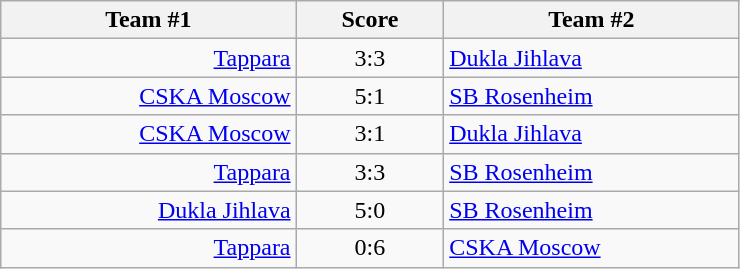<table class="wikitable" style="text-align: center;">
<tr>
<th width=22%>Team #1</th>
<th width=11%>Score</th>
<th width=22%>Team #2</th>
</tr>
<tr>
<td style="text-align: right;"><a href='#'>Tappara</a> </td>
<td>3:3</td>
<td style="text-align: left;"> <a href='#'>Dukla Jihlava</a></td>
</tr>
<tr>
<td style="text-align: right;"><a href='#'>CSKA Moscow</a> </td>
<td>5:1</td>
<td style="text-align: left;"> <a href='#'>SB Rosenheim</a></td>
</tr>
<tr>
<td style="text-align: right;"><a href='#'>CSKA Moscow</a> </td>
<td>3:1</td>
<td style="text-align: left;"> <a href='#'>Dukla Jihlava</a></td>
</tr>
<tr>
<td style="text-align: right;"><a href='#'>Tappara</a> </td>
<td>3:3</td>
<td style="text-align: left;"> <a href='#'>SB Rosenheim</a></td>
</tr>
<tr>
<td style="text-align: right;"><a href='#'>Dukla Jihlava</a> </td>
<td>5:0</td>
<td style="text-align: left;"> <a href='#'>SB Rosenheim</a></td>
</tr>
<tr>
<td style="text-align: right;"><a href='#'>Tappara</a> </td>
<td>0:6</td>
<td style="text-align: left;"> <a href='#'>CSKA Moscow</a></td>
</tr>
</table>
